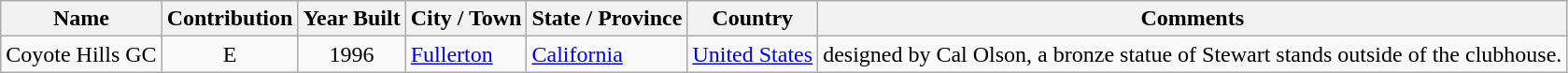<table class="sortable wikitable">
<tr>
<th>Name</th>
<th>Contribution</th>
<th>Year Built</th>
<th>City / Town</th>
<th>State / Province</th>
<th>Country</th>
<th>Comments</th>
</tr>
<tr>
<td>Coyote Hills GC</td>
<td align=center>E</td>
<td align=center>1996</td>
<td><a href='#'>Fullerton</a></td>
<td><a href='#'>California</a></td>
<td> <a href='#'>United States</a></td>
<td>designed by Cal Olson, a bronze statue of Stewart stands outside of the clubhouse.</td>
</tr>
</table>
